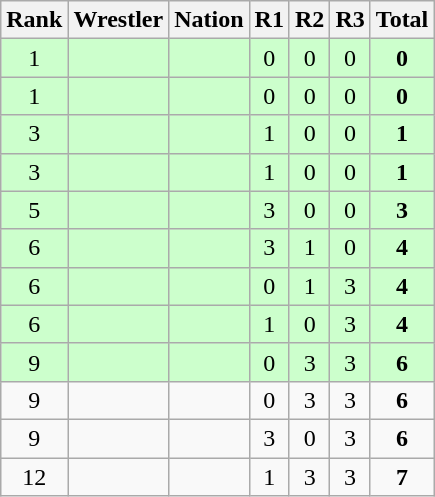<table class="wikitable sortable" style="text-align:center;">
<tr>
<th>Rank</th>
<th>Wrestler</th>
<th>Nation</th>
<th>R1</th>
<th>R2</th>
<th>R3</th>
<th>Total</th>
</tr>
<tr style="background:#cfc;">
<td>1</td>
<td align=left></td>
<td align=left></td>
<td>0</td>
<td>0</td>
<td>0</td>
<td><strong>0</strong></td>
</tr>
<tr style="background:#cfc;">
<td>1</td>
<td align=left></td>
<td align=left></td>
<td>0</td>
<td>0</td>
<td>0</td>
<td><strong>0</strong></td>
</tr>
<tr style="background:#cfc;">
<td>3</td>
<td align=left></td>
<td align=left></td>
<td>1</td>
<td>0</td>
<td>0</td>
<td><strong>1</strong></td>
</tr>
<tr style="background:#cfc;">
<td>3</td>
<td align=left></td>
<td align=left></td>
<td>1</td>
<td>0</td>
<td>0</td>
<td><strong>1</strong></td>
</tr>
<tr style="background:#cfc;">
<td>5</td>
<td align=left></td>
<td align=left></td>
<td>3</td>
<td>0</td>
<td>0</td>
<td><strong>3</strong></td>
</tr>
<tr style="background:#cfc;">
<td>6</td>
<td align=left></td>
<td align=left></td>
<td>3</td>
<td>1</td>
<td>0</td>
<td><strong>4</strong></td>
</tr>
<tr style="background:#cfc;">
<td>6</td>
<td align=left></td>
<td align=left></td>
<td>0</td>
<td>1</td>
<td>3</td>
<td><strong>4</strong></td>
</tr>
<tr style="background:#cfc;">
<td>6</td>
<td align=left></td>
<td align=left></td>
<td>1</td>
<td>0</td>
<td>3</td>
<td><strong>4</strong></td>
</tr>
<tr style="background:#cfc;">
<td>9</td>
<td align=left></td>
<td align=left></td>
<td>0</td>
<td>3</td>
<td>3</td>
<td><strong>6</strong></td>
</tr>
<tr>
<td>9</td>
<td align=left></td>
<td align=left></td>
<td>0</td>
<td>3</td>
<td>3</td>
<td><strong>6</strong></td>
</tr>
<tr>
<td>9</td>
<td align=left></td>
<td align=left></td>
<td>3</td>
<td>0</td>
<td>3</td>
<td><strong>6</strong></td>
</tr>
<tr>
<td>12</td>
<td align=left></td>
<td align=left></td>
<td>1</td>
<td>3</td>
<td>3</td>
<td><strong>7</strong></td>
</tr>
</table>
